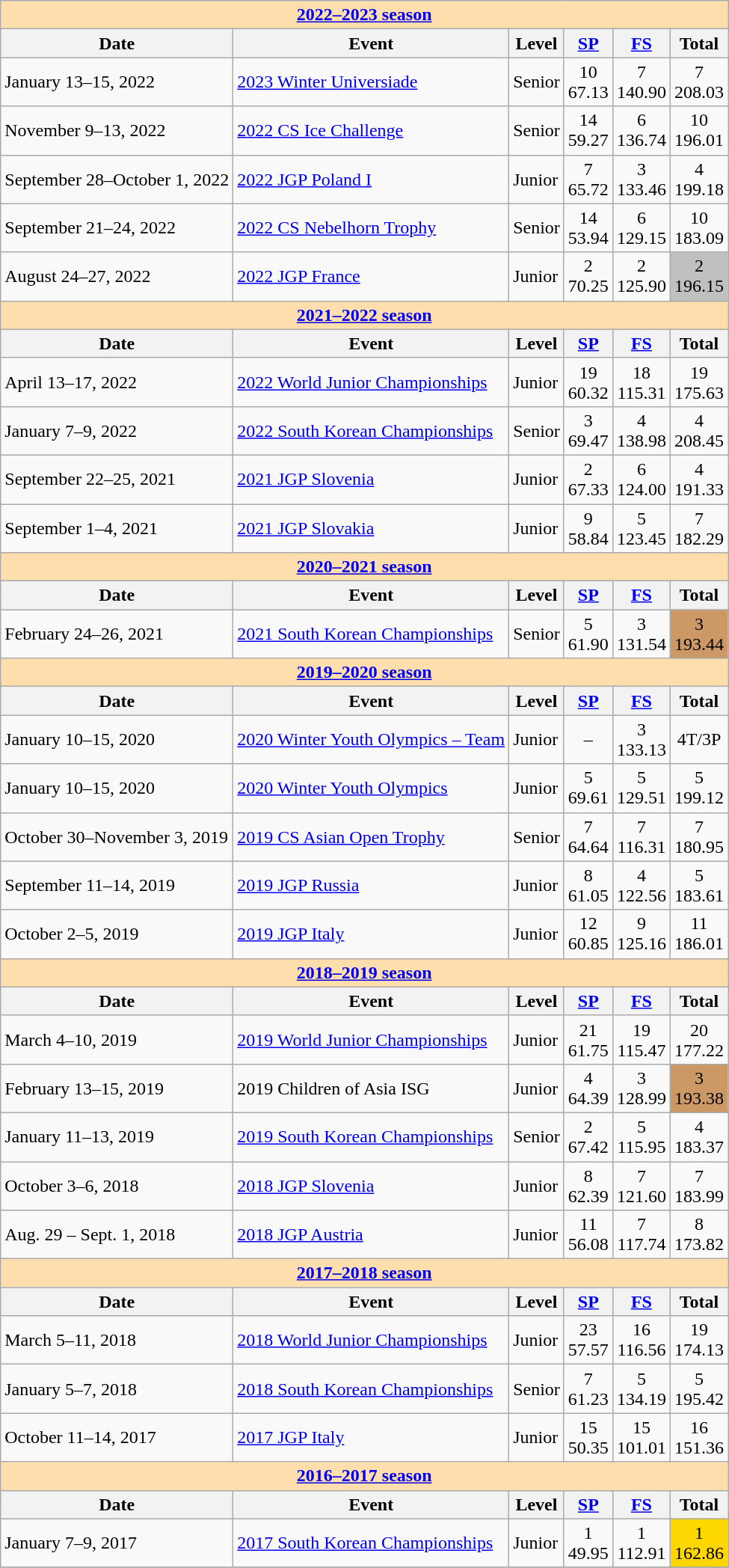<table class="wikitable">
<tr>
<td style="background-color: #ffdead; " colspan=6 align=center><a href='#'><strong>2022–2023 season</strong></a></td>
</tr>
<tr>
<th>Date</th>
<th>Event</th>
<th>Level</th>
<th><a href='#'>SP</a></th>
<th><a href='#'>FS</a></th>
<th>Total</th>
</tr>
<tr>
<td>January 13–15, 2022</td>
<td><a href='#'>2023 Winter Universiade</a></td>
<td>Senior</td>
<td align=center>10 <br> 67.13</td>
<td align=center>7 <br> 140.90</td>
<td align=center>7 <br> 208.03</td>
</tr>
<tr>
<td>November 9–13, 2022</td>
<td><a href='#'>2022 CS Ice Challenge</a></td>
<td>Senior</td>
<td align=center>14 <br> 59.27</td>
<td align=center>6 <br> 136.74</td>
<td align=center>10 <br> 196.01</td>
</tr>
<tr>
<td>September 28–October 1, 2022</td>
<td><a href='#'>2022 JGP Poland I</a></td>
<td>Junior</td>
<td align=center>7 <br> 65.72</td>
<td align=center>3 <br> 133.46</td>
<td align=center>4 <br> 199.18</td>
</tr>
<tr>
<td>September 21–24, 2022</td>
<td><a href='#'>2022 CS Nebelhorn Trophy</a></td>
<td>Senior</td>
<td align=center>14 <br> 53.94</td>
<td align=center>6 <br> 129.15</td>
<td align=center>10 <br> 183.09</td>
</tr>
<tr>
<td>August 24–27, 2022</td>
<td><a href='#'>2022 JGP France</a></td>
<td>Junior</td>
<td align=center>2 <br> 70.25</td>
<td align=center>2 <br> 125.90</td>
<td align=center bgcolor=silver>2 <br> 196.15</td>
</tr>
<tr>
<td style="background-color: #ffdead; " colspan=7 align=center><a href='#'><strong>2021–2022 season</strong></a></td>
</tr>
<tr>
<th>Date</th>
<th>Event</th>
<th>Level</th>
<th><a href='#'>SP</a></th>
<th><a href='#'>FS</a></th>
<th>Total</th>
</tr>
<tr>
<td>April 13–17, 2022</td>
<td><a href='#'>2022 World Junior Championships</a></td>
<td>Junior</td>
<td align=center>19 <br> 60.32</td>
<td align=center>18 <br> 115.31</td>
<td align=center>19 <br> 175.63</td>
</tr>
<tr>
<td>January 7–9, 2022</td>
<td><a href='#'>2022 South Korean Championships</a></td>
<td>Senior</td>
<td align=center>3 <br> 69.47</td>
<td align=center>4 <br> 138.98</td>
<td align=center>4 <br> 208.45</td>
</tr>
<tr>
<td>September 22–25, 2021</td>
<td><a href='#'>2021 JGP Slovenia</a></td>
<td>Junior</td>
<td align=center>2 <br> 67.33</td>
<td align=center>6 <br> 124.00</td>
<td align=center>4 <br> 191.33</td>
</tr>
<tr>
<td>September 1–4, 2021</td>
<td><a href='#'>2021 JGP Slovakia</a></td>
<td>Junior</td>
<td align=center>9 <br> 58.84</td>
<td align=center>5 <br> 123.45</td>
<td align=center>7 <br> 182.29</td>
</tr>
<tr>
<td style="background-color: #ffdead; " colspan=6 align=center><a href='#'><strong>2020–2021 season</strong></a></td>
</tr>
<tr>
<th>Date</th>
<th>Event</th>
<th>Level</th>
<th><a href='#'>SP</a></th>
<th><a href='#'>FS</a></th>
<th>Total</th>
</tr>
<tr>
<td>February 24–26, 2021</td>
<td><a href='#'>2021 South Korean Championships</a></td>
<td>Senior</td>
<td align=center>5 <br> 61.90</td>
<td align=center>3 <br> 131.54</td>
<td align=center bgcolor=cc9966>3 <br> 193.44</td>
</tr>
<tr>
<th colspan="6" style="background-color: #ffdead;" align="center"><strong><a href='#'>2019–2020 season</a></strong></th>
</tr>
<tr>
<th>Date</th>
<th>Event</th>
<th>Level</th>
<th><a href='#'>SP</a></th>
<th><a href='#'>FS</a></th>
<th>Total</th>
</tr>
<tr>
<td>January 10–15, 2020</td>
<td><a href='#'>2020 Winter Youth Olympics – Team</a></td>
<td>Junior</td>
<td align=center>–</td>
<td align=center>3 <br> 133.13</td>
<td align=center>4T/3P</td>
</tr>
<tr>
<td>January 10–15, 2020</td>
<td><a href='#'>2020 Winter Youth Olympics</a></td>
<td>Junior</td>
<td align=center>5 <br> 69.61</td>
<td align=center>5 <br> 129.51</td>
<td align=center>5 <br> 199.12</td>
</tr>
<tr>
<td>October 30–November 3, 2019</td>
<td><a href='#'>2019 CS Asian Open Trophy</a></td>
<td>Senior</td>
<td align=center>7 <br> 64.64</td>
<td align=center>7 <br> 116.31</td>
<td align=center>7 <br> 180.95</td>
</tr>
<tr>
<td>September 11–14, 2019</td>
<td><a href='#'>2019 JGP Russia</a></td>
<td>Junior</td>
<td align=center>8 <br> 61.05</td>
<td align=center>4 <br> 122.56</td>
<td align=center>5 <br> 183.61</td>
</tr>
<tr>
<td>October 2–5, 2019</td>
<td><a href='#'>2019 JGP Italy</a></td>
<td>Junior</td>
<td align=center>12 <br> 60.85</td>
<td align=center>9 <br> 125.16</td>
<td align=center>11 <br> 186.01</td>
</tr>
<tr>
<th colspan="6" style="background-color: #ffdead;" align="center"><strong><a href='#'>2018–2019 season</a></strong></th>
</tr>
<tr>
<th>Date</th>
<th>Event</th>
<th>Level</th>
<th><a href='#'>SP</a></th>
<th><a href='#'>FS</a></th>
<th>Total</th>
</tr>
<tr>
<td>March 4–10, 2019</td>
<td><a href='#'>2019 World Junior Championships</a></td>
<td>Junior</td>
<td align=center>21 <br> 61.75</td>
<td align=center>19 <br> 115.47</td>
<td align=center>20 <br> 177.22</td>
</tr>
<tr>
<td>February 13–15, 2019</td>
<td>2019 Children of Asia ISG</td>
<td>Junior</td>
<td align=center>4 <br> 64.39</td>
<td align=center>3 <br> 128.99</td>
<td align=center bgcolor=cc9966>3 <br> 193.38</td>
</tr>
<tr>
<td>January 11–13, 2019</td>
<td><a href='#'>2019 South Korean Championships</a></td>
<td>Senior</td>
<td align=center>2 <br> 67.42</td>
<td align=center>5 <br> 115.95</td>
<td align=center>4 <br> 183.37</td>
</tr>
<tr>
<td>October 3–6, 2018</td>
<td><a href='#'>2018 JGP Slovenia</a></td>
<td>Junior</td>
<td align=center>8 <br> 62.39</td>
<td align=center>7 <br> 121.60</td>
<td align=center>7 <br> 183.99</td>
</tr>
<tr>
<td>Aug. 29 – Sept. 1, 2018</td>
<td><a href='#'>2018 JGP Austria</a></td>
<td>Junior</td>
<td align=center>11 <br> 56.08</td>
<td align=center>7 <br> 117.74</td>
<td align=center>8 <br> 173.82</td>
</tr>
<tr>
<th colspan="6" style="background-color: #ffdead;" align="center"><strong><a href='#'>2017–2018 season</a></strong></th>
</tr>
<tr>
<th>Date</th>
<th>Event</th>
<th>Level</th>
<th><a href='#'>SP</a></th>
<th><a href='#'>FS</a></th>
<th>Total</th>
</tr>
<tr>
<td>March 5–11, 2018</td>
<td><a href='#'>2018 World Junior Championships</a></td>
<td>Junior</td>
<td align=center>23 <br> 57.57</td>
<td align=center>16 <br> 116.56</td>
<td align=center>19 <br> 174.13</td>
</tr>
<tr>
<td>January 5–7, 2018</td>
<td><a href='#'>2018 South Korean Championships</a></td>
<td>Senior</td>
<td align=center>7 <br> 61.23</td>
<td align=center>5 <br> 134.19</td>
<td align=center>5 <br> 195.42</td>
</tr>
<tr>
<td>October 11–14, 2017</td>
<td><a href='#'>2017 JGP Italy</a></td>
<td>Junior</td>
<td align=center>15 <br> 50.35</td>
<td align=center>15 <br> 101.01</td>
<td align=center>16 <br> 151.36</td>
</tr>
<tr>
<th colspan="6" style="background-color: #ffdead;" align="center"><strong><a href='#'>2016–2017 season</a></strong></th>
</tr>
<tr>
<th>Date</th>
<th>Event</th>
<th>Level</th>
<th><a href='#'>SP</a></th>
<th><a href='#'>FS</a></th>
<th>Total</th>
</tr>
<tr>
<td>January 7–9, 2017</td>
<td><a href='#'>2017 South Korean Championships</a></td>
<td>Junior</td>
<td align=center>1 <br> 49.95</td>
<td align=center>1 <br> 112.91</td>
<td align=center bgcolor=gold>1 <br> 162.86</td>
</tr>
<tr>
</tr>
</table>
